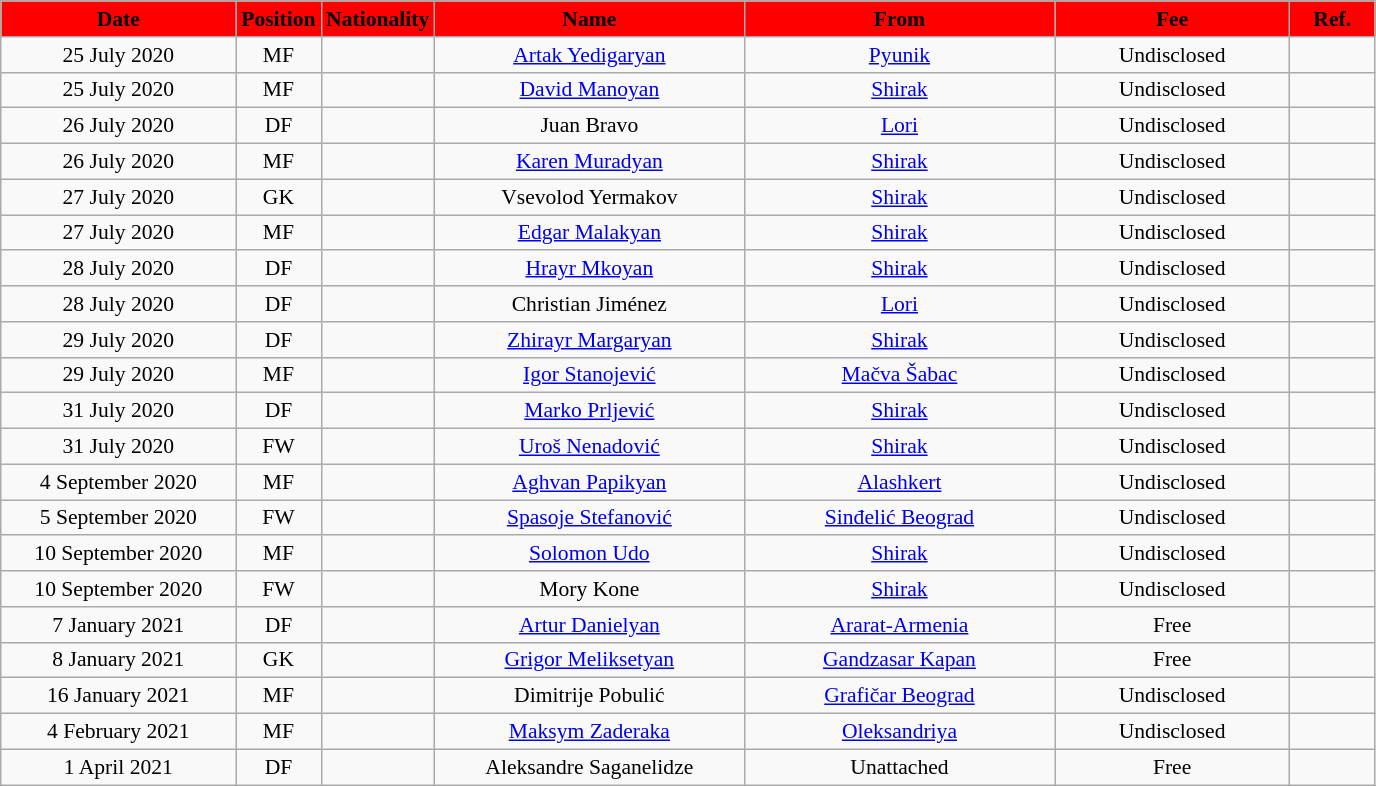<table class="wikitable"  style="text-align:center; font-size:90%; ">
<tr>
<th style="background:#FF0000; color:#000000; width:150px;">Date</th>
<th style="background:#FF0000; color:#000000; width:50px;">Position</th>
<th style="background:#FF0000; color:#000000; width:50px;">Nationality</th>
<th style="background:#FF0000; color:#000000; width:200px;">Name</th>
<th style="background:#FF0000; color:#000000; width:200px;">From</th>
<th style="background:#FF0000; color:#000000; width:150px;">Fee</th>
<th style="background:#FF0000; color:#000000; width:50px;">Ref.</th>
</tr>
<tr>
<td>25 July 2020</td>
<td>MF</td>
<td></td>
<td><a href='#'>Artak Yedigaryan</a></td>
<td><a href='#'>Pyunik</a></td>
<td>Undisclosed</td>
<td></td>
</tr>
<tr>
<td>25 July 2020</td>
<td>MF</td>
<td></td>
<td><a href='#'>David Manoyan</a></td>
<td><a href='#'>Shirak</a></td>
<td>Undisclosed</td>
<td></td>
</tr>
<tr>
<td>26 July 2020</td>
<td>DF</td>
<td></td>
<td>Juan Bravo</td>
<td><a href='#'>Lori</a></td>
<td>Undisclosed</td>
<td></td>
</tr>
<tr>
<td>26 July 2020</td>
<td>MF</td>
<td></td>
<td><a href='#'>Karen Muradyan</a></td>
<td><a href='#'>Shirak</a></td>
<td>Undisclosed</td>
<td></td>
</tr>
<tr>
<td>27 July 2020</td>
<td>GK</td>
<td></td>
<td>Vsevolod Yermakov</td>
<td><a href='#'>Shirak</a></td>
<td>Undisclosed</td>
<td></td>
</tr>
<tr>
<td>27 July 2020</td>
<td>MF</td>
<td></td>
<td><a href='#'>Edgar Malakyan</a></td>
<td><a href='#'>Shirak</a></td>
<td>Undisclosed</td>
<td></td>
</tr>
<tr>
<td>28 July 2020</td>
<td>DF</td>
<td></td>
<td><a href='#'>Hrayr Mkoyan</a></td>
<td><a href='#'>Shirak</a></td>
<td>Undisclosed</td>
<td></td>
</tr>
<tr>
<td>28 July 2020</td>
<td>DF</td>
<td></td>
<td>Christian Jiménez</td>
<td><a href='#'>Lori</a></td>
<td>Undisclosed</td>
<td></td>
</tr>
<tr>
<td>29 July 2020</td>
<td>DF</td>
<td></td>
<td><a href='#'>Zhirayr Margaryan</a></td>
<td><a href='#'>Shirak</a></td>
<td>Undisclosed</td>
<td></td>
</tr>
<tr>
<td>29 July 2020</td>
<td>MF</td>
<td></td>
<td><a href='#'>Igor Stanojević</a></td>
<td><a href='#'>Mačva Šabac</a></td>
<td>Undisclosed</td>
<td></td>
</tr>
<tr>
<td>31 July 2020</td>
<td>DF</td>
<td></td>
<td><a href='#'>Marko Prljević</a></td>
<td><a href='#'>Shirak</a></td>
<td>Undisclosed</td>
<td></td>
</tr>
<tr>
<td>31 July 2020</td>
<td>FW</td>
<td></td>
<td><a href='#'>Uroš Nenadović</a></td>
<td><a href='#'>Shirak</a></td>
<td>Undisclosed</td>
<td></td>
</tr>
<tr>
<td>4 September 2020</td>
<td>MF</td>
<td></td>
<td><a href='#'>Aghvan Papikyan</a></td>
<td><a href='#'>Alashkert</a></td>
<td>Undisclosed</td>
<td></td>
</tr>
<tr>
<td>5 September 2020</td>
<td>FW</td>
<td></td>
<td><a href='#'>Spasoje Stefanović</a></td>
<td><a href='#'>Sinđelić Beograd</a></td>
<td>Undisclosed</td>
<td></td>
</tr>
<tr>
<td>10 September 2020</td>
<td>MF</td>
<td></td>
<td><a href='#'>Solomon Udo</a></td>
<td><a href='#'>Shirak</a></td>
<td>Undisclosed</td>
<td></td>
</tr>
<tr>
<td>10 September 2020</td>
<td>FW</td>
<td></td>
<td>Mory Kone</td>
<td><a href='#'>Shirak</a></td>
<td>Undisclosed</td>
<td></td>
</tr>
<tr>
<td>7 January 2021</td>
<td>DF</td>
<td></td>
<td><a href='#'>Artur Danielyan</a></td>
<td><a href='#'>Ararat-Armenia</a></td>
<td>Free</td>
<td></td>
</tr>
<tr>
<td>8 January 2021</td>
<td>GK</td>
<td></td>
<td><a href='#'>Grigor Meliksetyan</a></td>
<td><a href='#'>Gandzasar Kapan</a></td>
<td>Free</td>
<td></td>
</tr>
<tr>
<td>16 January 2021</td>
<td>MF</td>
<td></td>
<td>Dimitrije Pobulić</td>
<td><a href='#'>Grafičar Beograd</a></td>
<td>Undisclosed</td>
<td></td>
</tr>
<tr>
<td>4 February 2021</td>
<td>MF</td>
<td></td>
<td><a href='#'>Maksym Zaderaka</a></td>
<td><a href='#'>Oleksandriya</a></td>
<td>Undisclosed</td>
<td></td>
</tr>
<tr>
<td>1 April 2021</td>
<td>DF</td>
<td></td>
<td>Aleksandre Saganelidze</td>
<td>Unattached</td>
<td>Free</td>
<td></td>
</tr>
</table>
